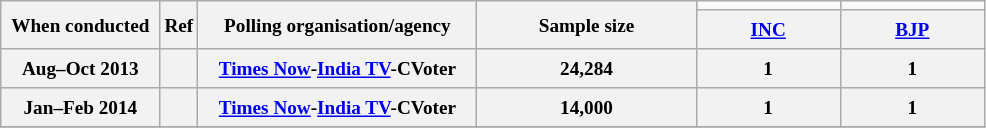<table class="wikitable" style="text-align:center;font-size:80%;line-height:20px;">
<tr>
<th class="wikitable" rowspan="2" width="100px">When conducted</th>
<th class="wikitable" rowspan="2" width="10px">Ref</th>
<th class="wikitable" rowspan="2" width="180px">Polling organisation/agency</th>
<th class="wikitable" rowspan="2" width="140px">Sample size</th>
<td bgcolor=></td>
<td bgcolor=></td>
</tr>
<tr>
<th class="wikitable" width="90px"><a href='#'>INC</a></th>
<th class="wikitable" width="90px"><a href='#'>BJP</a></th>
</tr>
<tr class="hintergrundfarbe2" style="text-align:center">
<th>Aug–Oct 2013</th>
<th></th>
<th><a href='#'>Times Now</a>-<a href='#'>India TV</a>-CVoter</th>
<th>24,284</th>
<th>1</th>
<th>1</th>
</tr>
<tr class="hintergrundfarbe2" style="text-align:center">
<th>Jan–Feb 2014</th>
<th></th>
<th><a href='#'>Times Now</a>-<a href='#'>India TV</a>-CVoter</th>
<th>14,000</th>
<th>1</th>
<th>1</th>
</tr>
<tr>
</tr>
</table>
